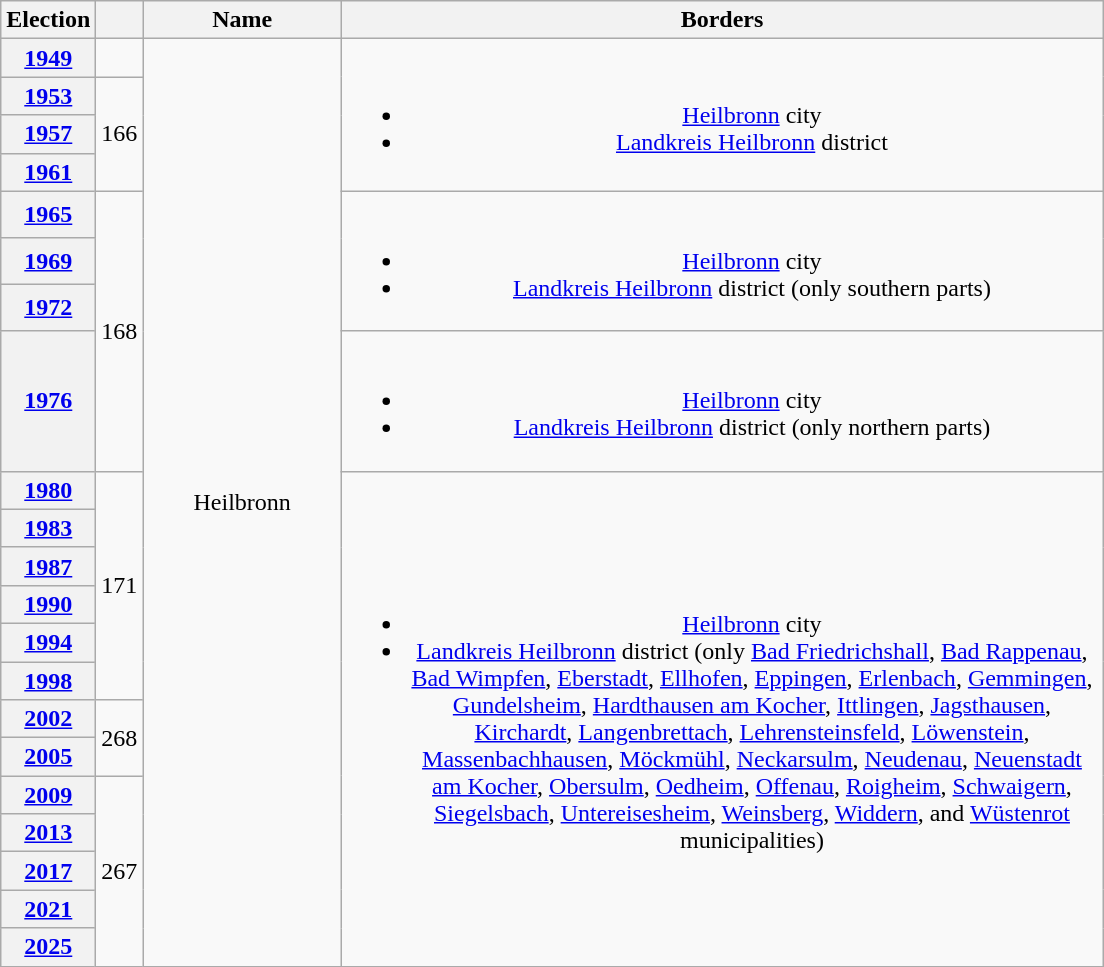<table class=wikitable style="text-align:center">
<tr>
<th>Election</th>
<th></th>
<th width=125px>Name</th>
<th width=500px>Borders</th>
</tr>
<tr>
<th><a href='#'>1949</a></th>
<td></td>
<td rowspan=21>Heilbronn</td>
<td rowspan=4><br><ul><li><a href='#'>Heilbronn</a> city</li><li><a href='#'>Landkreis Heilbronn</a> district</li></ul></td>
</tr>
<tr>
<th><a href='#'>1953</a></th>
<td rowspan=3>166</td>
</tr>
<tr>
<th><a href='#'>1957</a></th>
</tr>
<tr>
<th><a href='#'>1961</a></th>
</tr>
<tr>
<th><a href='#'>1965</a></th>
<td rowspan=4>168</td>
<td rowspan=3><br><ul><li><a href='#'>Heilbronn</a> city</li><li><a href='#'>Landkreis Heilbronn</a> district (only southern parts)</li></ul></td>
</tr>
<tr>
<th><a href='#'>1969</a></th>
</tr>
<tr>
<th><a href='#'>1972</a></th>
</tr>
<tr>
<th><a href='#'>1976</a></th>
<td><br><ul><li><a href='#'>Heilbronn</a> city</li><li><a href='#'>Landkreis Heilbronn</a> district (only northern parts)</li></ul></td>
</tr>
<tr>
<th><a href='#'>1980</a></th>
<td rowspan=6>171</td>
<td rowspan=13><br><ul><li><a href='#'>Heilbronn</a> city</li><li><a href='#'>Landkreis Heilbronn</a> district (only <a href='#'>Bad Friedrichshall</a>, <a href='#'>Bad Rappenau</a>, <a href='#'>Bad Wimpfen</a>, <a href='#'>Eberstadt</a>, <a href='#'>Ellhofen</a>, <a href='#'>Eppingen</a>, <a href='#'>Erlenbach</a>, <a href='#'>Gemmingen</a>, <a href='#'>Gundelsheim</a>, <a href='#'>Hardthausen am Kocher</a>, <a href='#'>Ittlingen</a>, <a href='#'>Jagsthausen</a>, <a href='#'>Kirchardt</a>, <a href='#'>Langenbrettach</a>, <a href='#'>Lehrensteinsfeld</a>, <a href='#'>Löwenstein</a>, <a href='#'>Massenbachhausen</a>, <a href='#'>Möckmühl</a>, <a href='#'>Neckarsulm</a>, <a href='#'>Neudenau</a>, <a href='#'>Neuenstadt am Kocher</a>, <a href='#'>Obersulm</a>, <a href='#'>Oedheim</a>, <a href='#'>Offenau</a>, <a href='#'>Roigheim</a>, <a href='#'>Schwaigern</a>, <a href='#'>Siegelsbach</a>, <a href='#'>Untereisesheim</a>, <a href='#'>Weinsberg</a>, <a href='#'>Widdern</a>, and <a href='#'>Wüstenrot</a> municipalities)</li></ul></td>
</tr>
<tr>
<th><a href='#'>1983</a></th>
</tr>
<tr>
<th><a href='#'>1987</a></th>
</tr>
<tr>
<th><a href='#'>1990</a></th>
</tr>
<tr>
<th><a href='#'>1994</a></th>
</tr>
<tr>
<th><a href='#'>1998</a></th>
</tr>
<tr>
<th><a href='#'>2002</a></th>
<td rowspan=2>268</td>
</tr>
<tr>
<th><a href='#'>2005</a></th>
</tr>
<tr>
<th><a href='#'>2009</a></th>
<td rowspan=5>267</td>
</tr>
<tr>
<th><a href='#'>2013</a></th>
</tr>
<tr>
<th><a href='#'>2017</a></th>
</tr>
<tr>
<th><a href='#'>2021</a></th>
</tr>
<tr>
<th><a href='#'>2025</a></th>
</tr>
</table>
